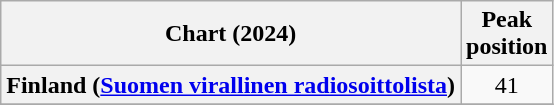<table class="wikitable sortable plainrowheaders" style="text-align:center">
<tr>
<th scope="col">Chart (2024)</th>
<th scope="col">Peak<br>position</th>
</tr>
<tr>
<th scope="row">Finland (<a href='#'>Suomen virallinen radiosoittolista</a>)</th>
<td style="text-align:center;">41</td>
</tr>
<tr>
</tr>
</table>
